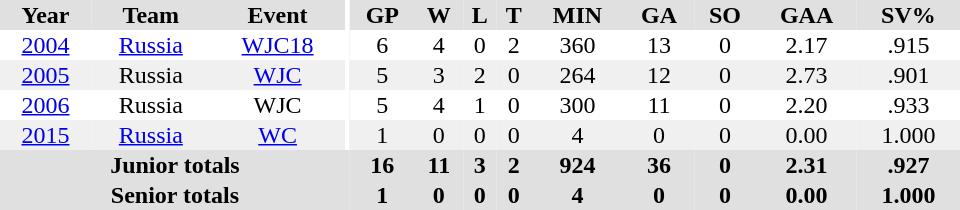<table border="0" cellpadding="1" cellspacing="0" ID="Table3" style="text-align:center; width:40em">
<tr ALIGN="center" bgcolor="#e0e0e0">
<th>Year</th>
<th>Team</th>
<th>Event</th>
<th rowspan="99" bgcolor="#ffffff"></th>
<th>GP</th>
<th>W</th>
<th>L</th>
<th>T</th>
<th>MIN</th>
<th>GA</th>
<th>SO</th>
<th>GAA</th>
<th>SV%</th>
</tr>
<tr>
<td><a href='#'>2004</a></td>
<td><a href='#'>Russia</a></td>
<td><a href='#'>WJC18</a></td>
<td>6</td>
<td>4</td>
<td>0</td>
<td>2</td>
<td>360</td>
<td>13</td>
<td>0</td>
<td>2.17</td>
<td>.915</td>
</tr>
<tr bgcolor="#f0f0f0">
<td><a href='#'>2005</a></td>
<td>Russia</td>
<td><a href='#'>WJC</a></td>
<td>5</td>
<td>3</td>
<td>2</td>
<td>0</td>
<td>264</td>
<td>12</td>
<td>0</td>
<td>2.73</td>
<td>.901</td>
</tr>
<tr>
<td><a href='#'>2006</a></td>
<td>Russia</td>
<td>WJC</td>
<td>5</td>
<td>4</td>
<td>1</td>
<td>0</td>
<td>300</td>
<td>11</td>
<td>0</td>
<td>2.20</td>
<td>.933</td>
</tr>
<tr bgcolor="#f0f0f0">
<td><a href='#'>2015</a></td>
<td><a href='#'>Russia</a></td>
<td><a href='#'>WC</a></td>
<td>1</td>
<td>0</td>
<td>0</td>
<td>0</td>
<td>4</td>
<td>0</td>
<td>0</td>
<td>0.00</td>
<td>1.000</td>
</tr>
<tr bgcolor="#e0e0e0">
<th colspan=4>Junior totals</th>
<th>16</th>
<th>11</th>
<th>3</th>
<th>2</th>
<th>924</th>
<th>36</th>
<th>0</th>
<th>2.31</th>
<th>.927</th>
</tr>
<tr bgcolor="#e0e0e0">
<th colspan=4>Senior totals</th>
<th>1</th>
<th>0</th>
<th>0</th>
<th>0</th>
<th>4</th>
<th>0</th>
<th>0</th>
<th>0.00</th>
<th>1.000</th>
</tr>
</table>
